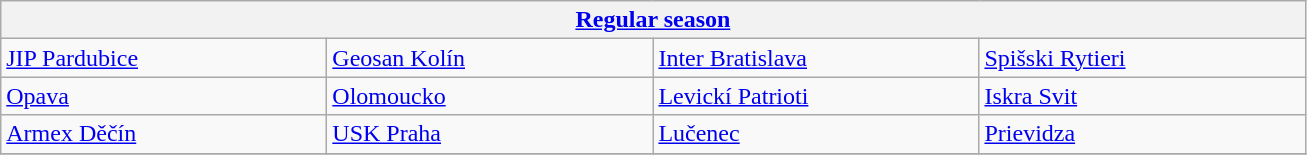<table class="wikitable" style="white-space: nowrap;">
<tr>
<th colspan="4"><a href='#'>Regular season</a></th>
</tr>
<tr>
<td width="210"> <a href='#'>JIP Pardubice</a></td>
<td width="210"> <a href='#'>Geosan Kolín</a></td>
<td width="210"> <a href='#'>Inter Bratislava</a></td>
<td width="210"> <a href='#'>Spišski Rytieri</a></td>
</tr>
<tr>
<td width="210"> <a href='#'>Opava</a></td>
<td width="210"> <a href='#'>Olomoucko</a></td>
<td width="210"> <a href='#'>Levickí Patrioti</a></td>
<td width="210"> <a href='#'>Iskra Svit</a></td>
</tr>
<tr>
<td width="210"> <a href='#'>Armex Děčín</a></td>
<td width="210"> <a href='#'>USK Praha</a></td>
<td width="210"> <a href='#'>Lučenec</a></td>
<td width="210"> <a href='#'>Prievidza</a></td>
</tr>
<tr>
</tr>
</table>
